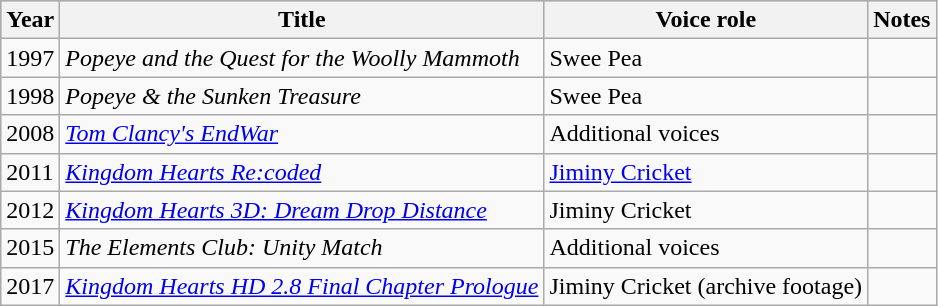<table class="wikitable sortable">
<tr style="background:#b0c4de; text-align:center;">
<th>Year</th>
<th>Title</th>
<th>Voice role</th>
<th>Notes</th>
</tr>
<tr>
<td>1997</td>
<td><em>Popeye and the Quest for the Woolly Mammoth</em></td>
<td>Swee Pea</td>
<td></td>
</tr>
<tr>
<td>1998</td>
<td><em>Popeye & the Sunken Treasure</em></td>
<td>Swee Pea</td>
<td></td>
</tr>
<tr>
<td>2008</td>
<td><em><a href='#'>Tom Clancy's EndWar</a></em></td>
<td>Additional voices</td>
<td></td>
</tr>
<tr>
<td>2011</td>
<td><em><a href='#'>Kingdom Hearts Re:coded</a></em></td>
<td><a href='#'>Jiminy Cricket</a></td>
<td></td>
</tr>
<tr>
<td>2012</td>
<td><em><a href='#'>Kingdom Hearts 3D: Dream Drop Distance</a></em></td>
<td>Jiminy Cricket</td>
<td></td>
</tr>
<tr>
<td>2015</td>
<td><em>The Elements Club: Unity Match</em></td>
<td>Additional voices</td>
<td></td>
</tr>
<tr>
<td>2017</td>
<td><em><a href='#'>Kingdom Hearts HD 2.8 Final Chapter Prologue</a></em></td>
<td>Jiminy Cricket (archive footage)</td>
<td></td>
</tr>
</table>
